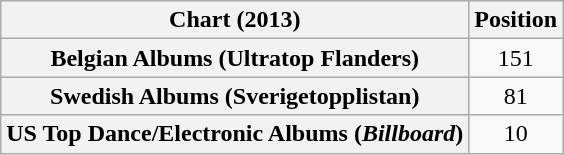<table class="wikitable sortable plainrowheaders">
<tr>
<th scope="col">Chart (2013)</th>
<th scope="col">Position</th>
</tr>
<tr>
<th scope="row">Belgian Albums (Ultratop Flanders)</th>
<td align="center">151</td>
</tr>
<tr>
<th scope="row">Swedish Albums (Sverigetopplistan)</th>
<td align="center">81</td>
</tr>
<tr>
<th scope="row">US Top Dance/Electronic Albums (<em>Billboard</em>)</th>
<td align="center">10</td>
</tr>
</table>
